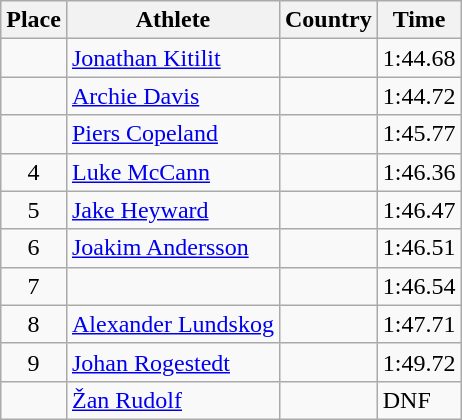<table class="wikitable">
<tr>
<th>Place</th>
<th>Athlete</th>
<th>Country</th>
<th>Time</th>
</tr>
<tr>
<td align=center></td>
<td><a href='#'>Jonathan Kitilit</a></td>
<td></td>
<td>1:44.68</td>
</tr>
<tr>
<td align=center></td>
<td><a href='#'>Archie Davis</a></td>
<td></td>
<td>1:44.72</td>
</tr>
<tr>
<td align=center></td>
<td><a href='#'>Piers Copeland</a></td>
<td></td>
<td>1:45.77</td>
</tr>
<tr>
<td align=center>4</td>
<td><a href='#'>Luke McCann</a></td>
<td></td>
<td>1:46.36</td>
</tr>
<tr>
<td align=center>5</td>
<td><a href='#'>Jake Heyward</a></td>
<td></td>
<td>1:46.47</td>
</tr>
<tr>
<td align=center>6</td>
<td><a href='#'>Joakim Andersson</a></td>
<td></td>
<td>1:46.51</td>
</tr>
<tr>
<td align=center>7</td>
<td></td>
<td></td>
<td>1:46.54</td>
</tr>
<tr>
<td align=center>8</td>
<td><a href='#'>Alexander Lundskog</a></td>
<td></td>
<td>1:47.71</td>
</tr>
<tr>
<td align=center>9</td>
<td><a href='#'>Johan Rogestedt</a></td>
<td></td>
<td>1:49.72</td>
</tr>
<tr>
<td align=center></td>
<td><a href='#'>Žan Rudolf</a></td>
<td></td>
<td>DNF</td>
</tr>
</table>
